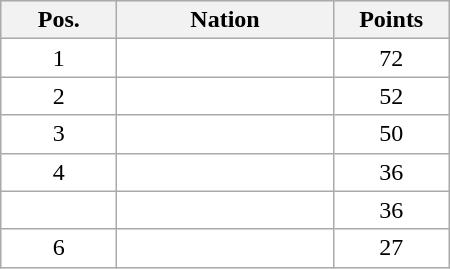<table class="wikitable gauche" cellspacing="1" style="width:300px;">
<tr style="text-align:center; background:#efefef;">
<th style="width:70px;">Pos.</th>
<th>Nation</th>
<th style="width:70px;">Points</th>
</tr>
<tr style="vertical-align:top; text-align:center; background:#fff;">
<td>1</td>
<td style="text-align:left;"></td>
<td>72</td>
</tr>
<tr style="vertical-align:top; text-align:center; background:#fff;">
<td>2</td>
<td style="text-align:left;"></td>
<td>52</td>
</tr>
<tr style="vertical-align:top; text-align:center; background:#fff;">
<td>3</td>
<td style="text-align:left;"></td>
<td>50</td>
</tr>
<tr style="vertical-align:top; text-align:center; background:#fff;">
<td>4</td>
<td style="text-align:left;"></td>
<td>36</td>
</tr>
<tr style="vertical-align:top; text-align:center; background:#fff;">
<td></td>
<td style="text-align:left;"></td>
<td>36</td>
</tr>
<tr style="vertical-align:top; text-align:center; background:#fff;">
<td>6</td>
<td style="text-align:left;"></td>
<td>27</td>
</tr>
</table>
